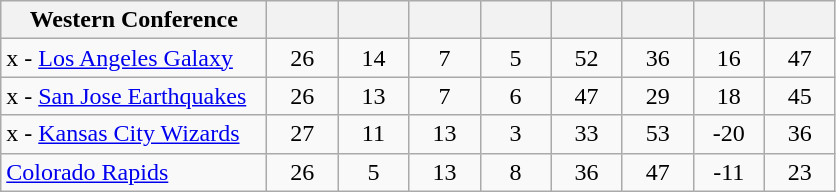<table class="wikitable" style="text-align: center;">
<tr>
<th width="170">Western Conference</th>
<th width="40"></th>
<th width="40"></th>
<th width="40"></th>
<th width="40"></th>
<th width="40"></th>
<th width="40"></th>
<th width="40"></th>
<th width="40"></th>
</tr>
<tr>
<td align=left>x - <a href='#'>Los Angeles Galaxy</a></td>
<td>26</td>
<td>14</td>
<td>7</td>
<td>5</td>
<td>52</td>
<td>36</td>
<td>16</td>
<td>47</td>
</tr>
<tr>
<td align=left>x - <a href='#'>San Jose Earthquakes</a></td>
<td>26</td>
<td>13</td>
<td>7</td>
<td>6</td>
<td>47</td>
<td>29</td>
<td>18</td>
<td>45</td>
</tr>
<tr>
<td align=left>x - <a href='#'>Kansas City Wizards</a></td>
<td>27</td>
<td>11</td>
<td>13</td>
<td>3</td>
<td>33</td>
<td>53</td>
<td>-20</td>
<td>36</td>
</tr>
<tr>
<td align=left><a href='#'>Colorado Rapids</a></td>
<td>26</td>
<td>5</td>
<td>13</td>
<td>8</td>
<td>36</td>
<td>47</td>
<td>-11</td>
<td>23</td>
</tr>
</table>
